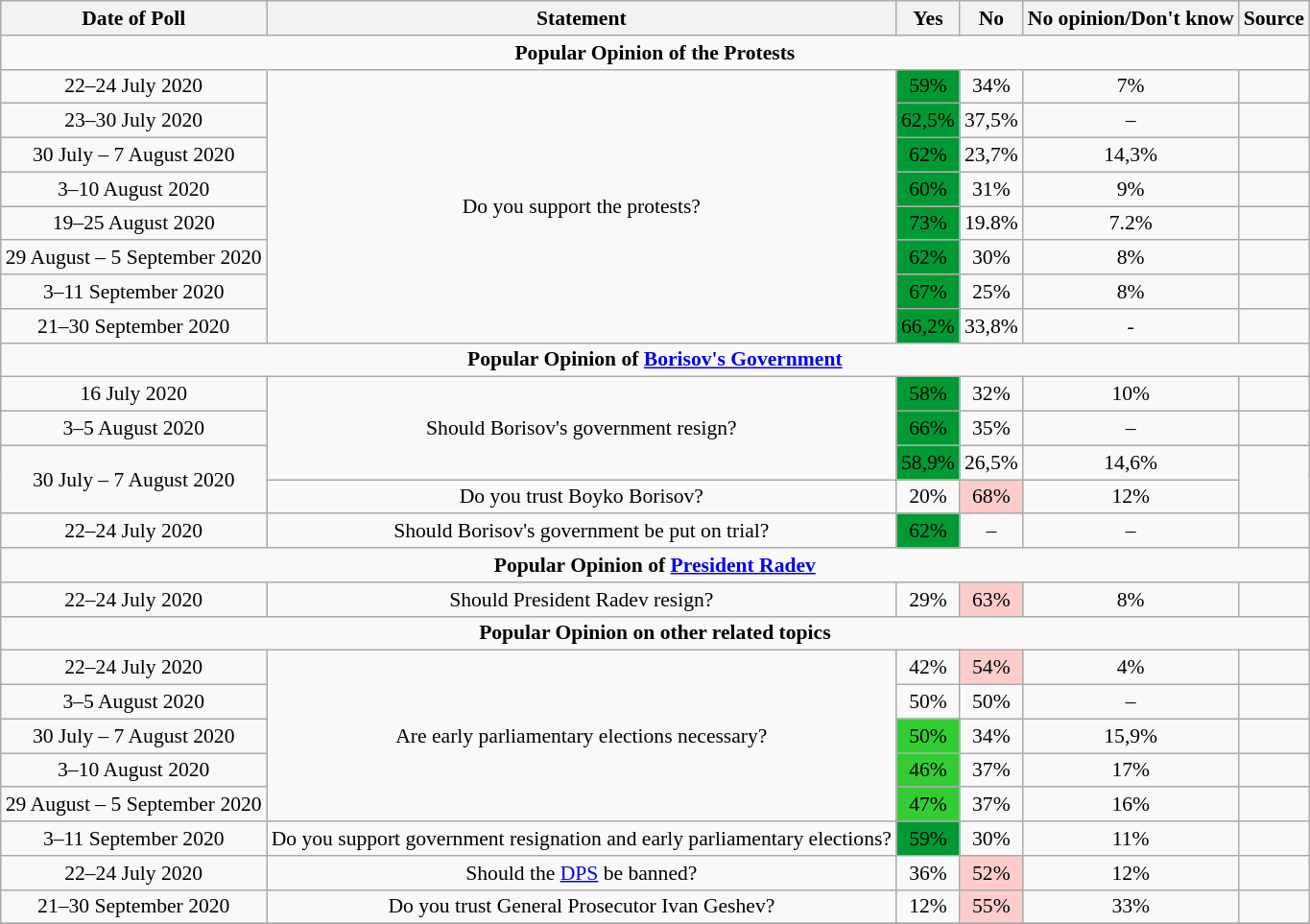<table class="wikitable"style="text-align:center;font-size:90%;">
<tr>
<th>Date of Poll</th>
<th>Statement</th>
<th>Yes</th>
<th>No</th>
<th>No opinion/Don't know</th>
<th>Source</th>
</tr>
<tr>
<td colspan="6"><strong>Popular Opinion of the Protests</strong></td>
</tr>
<tr>
<td>22–24 July 2020</td>
<td rowspan=8>Do you support the protests?</td>
<td style="background:#009933;">59%</td>
<td>34%</td>
<td>7%</td>
<td></td>
</tr>
<tr>
<td>23–30 July 2020</td>
<td style="background:#009933;">62,5%</td>
<td>37,5%</td>
<td>–</td>
<td></td>
</tr>
<tr>
<td>30 July – 7 August 2020</td>
<td style="background:#009933;">62%</td>
<td>23,7%</td>
<td>14,3%</td>
<td></td>
</tr>
<tr>
<td>3–10 August 2020</td>
<td style="background:#009933;">60%</td>
<td>31%</td>
<td>9%</td>
<td></td>
</tr>
<tr>
<td>19–25 August 2020</td>
<td style="background:#009933;">73%</td>
<td>19.8%</td>
<td>7.2%</td>
<td></td>
</tr>
<tr>
<td>29 August – 5 September 2020</td>
<td style="background:#009933;">62%</td>
<td>30%</td>
<td>8%</td>
<td></td>
</tr>
<tr>
<td>3–11 September 2020</td>
<td style="background:#009933;">67%</td>
<td>25%</td>
<td>8%</td>
<td></td>
</tr>
<tr>
<td>21–30 September 2020</td>
<td style="background:#009933;">66,2%</td>
<td>33,8%</td>
<td>-</td>
<td></td>
</tr>
<tr>
<td colspan="6"><strong>Popular Opinion of <a href='#'>Borisov's Government</a></strong></td>
</tr>
<tr>
<td>16 July 2020</td>
<td rowspan=3>Should Borisov's government resign?</td>
<td style="background:#009933;">58%</td>
<td>32%</td>
<td>10%</td>
<td></td>
</tr>
<tr>
<td>3–5 August 2020</td>
<td style="background:#009933;">66%</td>
<td>35%</td>
<td>–</td>
<td> </td>
</tr>
<tr>
<td rowspan="2">30 July – 7 August 2020</td>
<td style="background:#009933;">58,9%</td>
<td>26,5%</td>
<td>14,6%</td>
<td rowspan="2"></td>
</tr>
<tr>
<td>Do you trust Boyko Borisov?</td>
<td>20%</td>
<td style="background:#ffcccc;">68%</td>
<td>12%</td>
</tr>
<tr>
<td>22–24 July 2020</td>
<td>Should Borisov's government be put on trial?</td>
<td style="background:#009933;">62%</td>
<td>–</td>
<td>–</td>
<td></td>
</tr>
<tr>
<td colspan="6"><strong>Popular Opinion of <a href='#'>President Radev</a></strong></td>
</tr>
<tr>
<td>22–24 July 2020</td>
<td>Should President Radev resign?</td>
<td>29%</td>
<td style="background:#ffcccc;">63%</td>
<td>8%</td>
<td></td>
</tr>
<tr>
<td colspan="6"><strong>Popular Opinion on other related topics</strong></td>
</tr>
<tr>
<td>22–24 July 2020</td>
<td rowspan=5>Are early parliamentary elections necessary?</td>
<td>42%</td>
<td style="background:#ffcccc;">54%</td>
<td>4%</td>
<td></td>
</tr>
<tr>
<td>3–5 August 2020</td>
<td>50%</td>
<td>50%</td>
<td>–</td>
<td> </td>
</tr>
<tr>
<td>30 July – 7 August 2020</td>
<td style="background:#33cc33;">50%</td>
<td>34%</td>
<td>15,9%</td>
<td></td>
</tr>
<tr>
<td>3–10 August 2020</td>
<td style="background:#33cc33;">46%</td>
<td>37%</td>
<td>17%</td>
<td></td>
</tr>
<tr>
<td>29 August – 5 September 2020</td>
<td style="background:#33cc33;">47%</td>
<td>37%</td>
<td>16%</td>
<td></td>
</tr>
<tr>
<td>3–11 September 2020</td>
<td>Do you support government resignation and early parliamentary elections?</td>
<td style="background:#009933;">59%</td>
<td>30%</td>
<td>11%</td>
<td></td>
</tr>
<tr>
<td>22–24 July 2020</td>
<td>Should the <a href='#'>DPS</a> be banned?</td>
<td>36%</td>
<td style="background:#ffcccc;">52%</td>
<td>12%</td>
<td></td>
</tr>
<tr>
<td>21–30 September 2020</td>
<td>Do you trust General Prosecutor Ivan Geshev?</td>
<td>12%</td>
<td style="background:#ffcccc;">55%</td>
<td>33%</td>
<td></td>
</tr>
<tr>
</tr>
</table>
